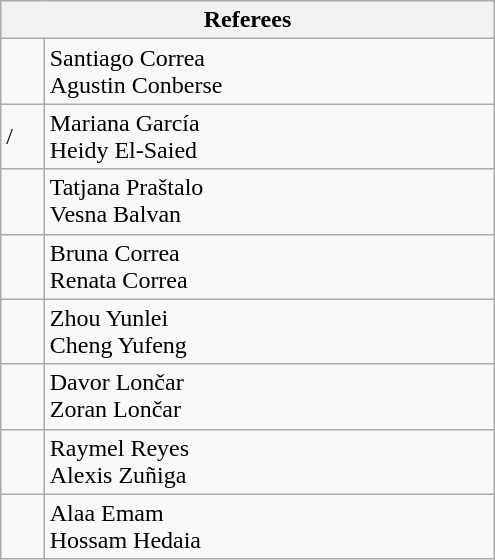<table class="wikitable" style="width: 330px;">
<tr>
<th colspan="2">Referees</th>
</tr>
<tr>
<td></td>
<td>Santiago Correa<br>Agustin Conberse</td>
</tr>
<tr>
<td>/</td>
<td>Mariana García<br>Heidy El-Saied</td>
</tr>
<tr>
<td></td>
<td>Tatjana Praštalo<br>Vesna Balvan</td>
</tr>
<tr>
<td></td>
<td>Bruna Correa<br>Renata  Correa</td>
</tr>
<tr>
<td></td>
<td>Zhou Yunlei<br>Cheng Yufeng</td>
</tr>
<tr>
<td></td>
<td>Davor Lončar<br>Zoran Lončar</td>
</tr>
<tr>
<td></td>
<td>Raymel Reyes<br>Alexis Zuñiga</td>
</tr>
<tr>
<td></td>
<td>Alaa Emam<br>Hossam Hedaia</td>
</tr>
</table>
